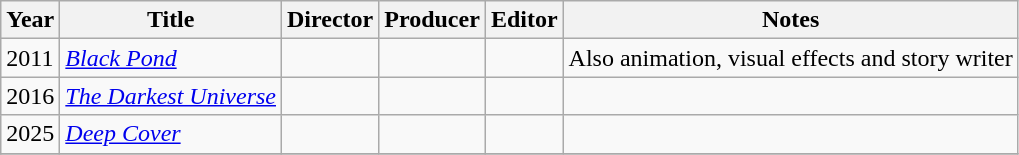<table class="wikitable">
<tr>
<th>Year</th>
<th>Title</th>
<th>Director</th>
<th>Producer</th>
<th>Editor</th>
<th>Notes</th>
</tr>
<tr>
<td>2011</td>
<td><em><a href='#'>Black Pond</a></em></td>
<td></td>
<td></td>
<td></td>
<td>Also animation, visual effects and story writer</td>
</tr>
<tr>
<td>2016</td>
<td><em><a href='#'>The Darkest Universe</a></em></td>
<td></td>
<td></td>
<td></td>
<td></td>
</tr>
<tr>
<td>2025</td>
<td><em><a href='#'>Deep Cover</a></em></td>
<td></td>
<td></td>
<td></td>
<td></td>
</tr>
<tr>
</tr>
</table>
